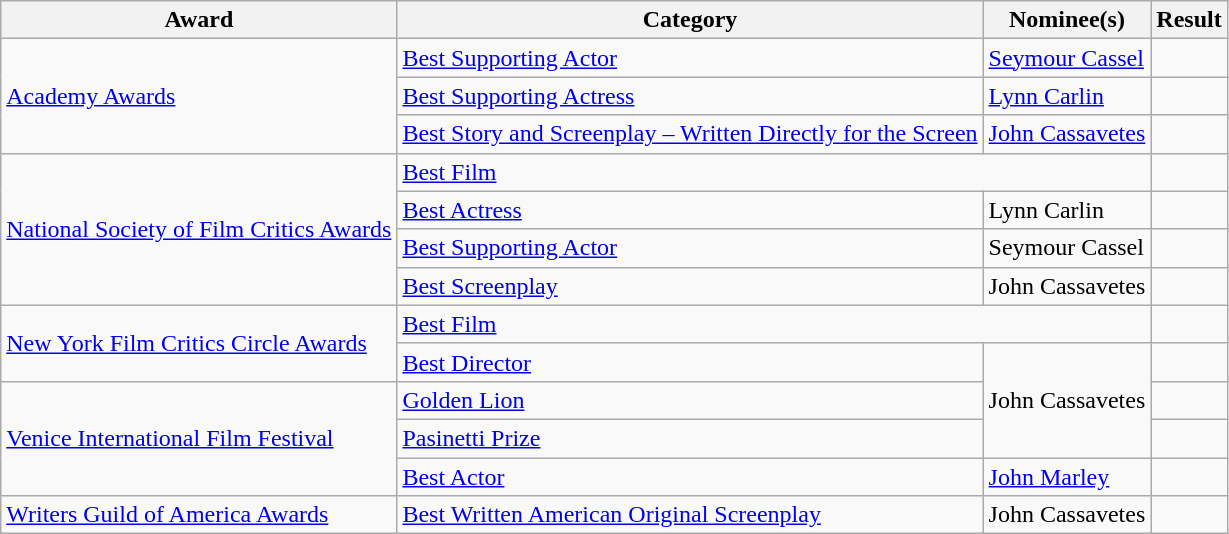<table class="wikitable plainrowheaders">
<tr>
<th>Award</th>
<th>Category</th>
<th>Nominee(s)</th>
<th>Result</th>
</tr>
<tr>
<td rowspan="3"><a href='#'>Academy Awards</a></td>
<td><a href='#'>Best Supporting Actor</a></td>
<td><a href='#'>Seymour Cassel</a></td>
<td></td>
</tr>
<tr>
<td><a href='#'>Best Supporting Actress</a></td>
<td><a href='#'>Lynn Carlin</a></td>
<td></td>
</tr>
<tr>
<td><a href='#'>Best Story and Screenplay – Written Directly for the Screen</a></td>
<td><a href='#'>John Cassavetes</a></td>
<td></td>
</tr>
<tr>
<td rowspan="4"><a href='#'>National Society of Film Critics Awards</a></td>
<td colspan="2"><a href='#'>Best Film</a></td>
<td></td>
</tr>
<tr>
<td><a href='#'>Best Actress</a></td>
<td>Lynn Carlin</td>
<td></td>
</tr>
<tr>
<td><a href='#'>Best Supporting Actor</a></td>
<td>Seymour Cassel</td>
<td></td>
</tr>
<tr>
<td><a href='#'>Best Screenplay</a></td>
<td>John Cassavetes</td>
<td></td>
</tr>
<tr>
<td rowspan="2"><a href='#'>New York Film Critics Circle Awards</a></td>
<td colspan="2"><a href='#'>Best Film</a></td>
<td></td>
</tr>
<tr>
<td><a href='#'>Best Director</a></td>
<td rowspan="3">John Cassavetes</td>
<td></td>
</tr>
<tr>
<td rowspan="3"><a href='#'>Venice International Film Festival</a></td>
<td><a href='#'>Golden Lion</a></td>
<td></td>
</tr>
<tr>
<td><a href='#'>Pasinetti Prize</a></td>
<td></td>
</tr>
<tr>
<td><a href='#'>Best Actor</a></td>
<td><a href='#'>John Marley</a></td>
<td></td>
</tr>
<tr>
<td><a href='#'>Writers Guild of America Awards</a></td>
<td><a href='#'>Best Written American Original Screenplay</a></td>
<td>John Cassavetes</td>
<td></td>
</tr>
</table>
